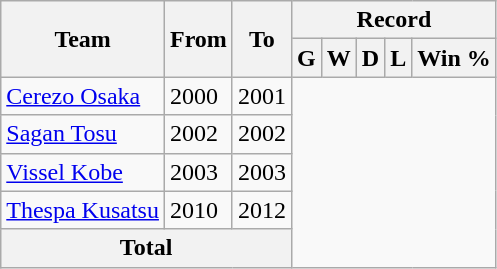<table class="wikitable" style="text-align: center">
<tr>
<th rowspan="2">Team</th>
<th rowspan="2">From</th>
<th rowspan="2">To</th>
<th colspan="5">Record</th>
</tr>
<tr>
<th>G</th>
<th>W</th>
<th>D</th>
<th>L</th>
<th>Win %</th>
</tr>
<tr>
<td align="left"><a href='#'>Cerezo Osaka</a></td>
<td align="left">2000</td>
<td align="left">2001<br></td>
</tr>
<tr>
<td align="left"><a href='#'>Sagan Tosu</a></td>
<td align="left">2002</td>
<td align="left">2002<br></td>
</tr>
<tr>
<td align="left"><a href='#'>Vissel Kobe</a></td>
<td align="left">2003</td>
<td align="left">2003<br></td>
</tr>
<tr>
<td align="left"><a href='#'>Thespa Kusatsu</a></td>
<td align="left">2010</td>
<td align="left">2012<br></td>
</tr>
<tr>
<th colspan="3">Total<br></th>
</tr>
</table>
